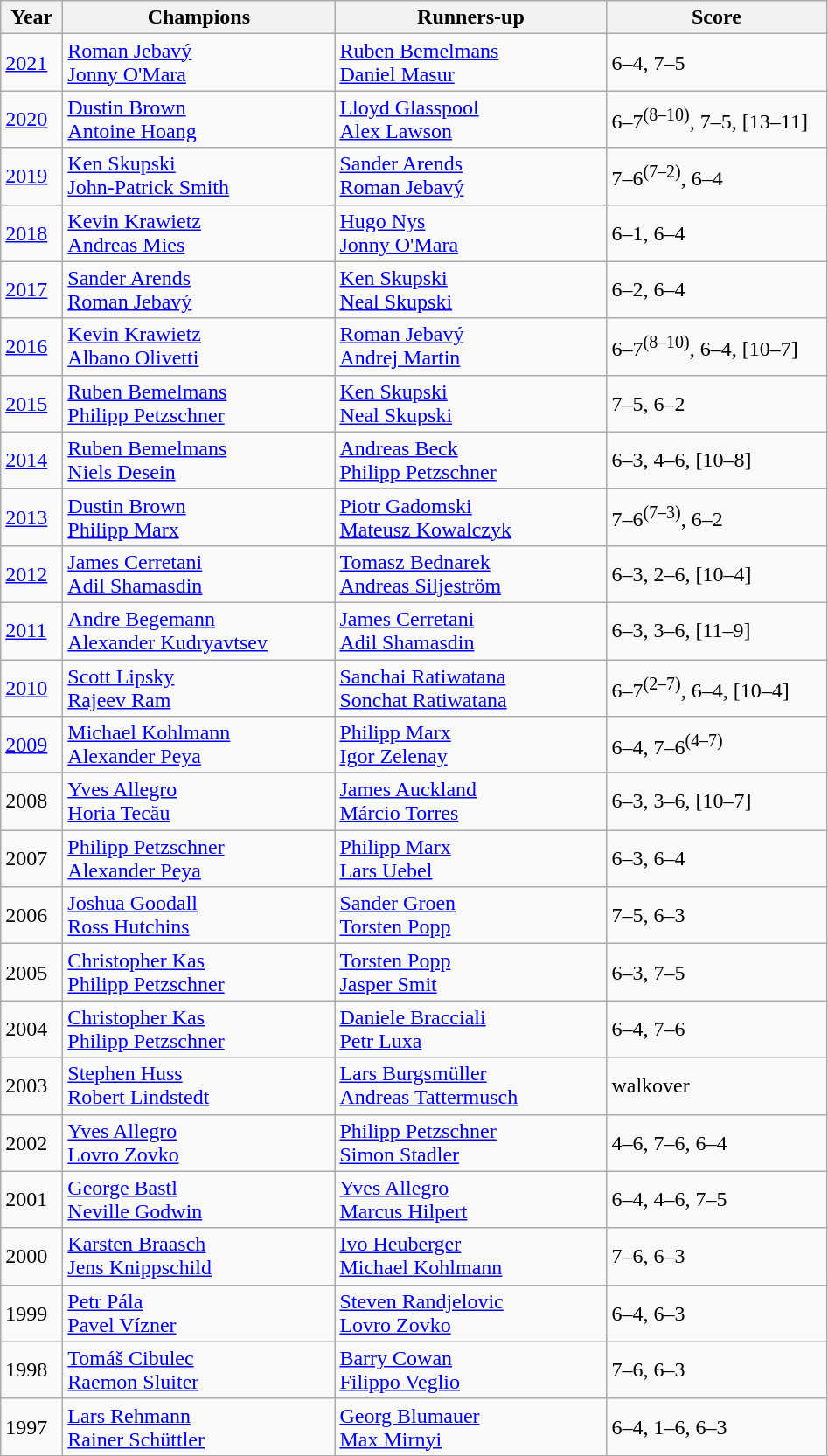<table class="wikitable">
<tr>
<th style="width:40px">Year</th>
<th style="width:200px">Champions</th>
<th style="width:200px">Runners-up</th>
<th style="width:160px" class="unsortable">Score</th>
</tr>
<tr>
<td><a href='#'>2021</a></td>
<td> <a href='#'>Roman Jebavý</a> <br>  <a href='#'>Jonny O'Mara</a></td>
<td> <a href='#'>Ruben Bemelmans</a> <br>  <a href='#'>Daniel Masur</a></td>
<td>6–4, 7–5</td>
</tr>
<tr>
<td><a href='#'>2020</a></td>
<td> <a href='#'>Dustin Brown</a> <br>  <a href='#'>Antoine Hoang</a></td>
<td> <a href='#'>Lloyd Glasspool</a> <br>  <a href='#'>Alex Lawson</a></td>
<td>6–7<sup>(8–10)</sup>, 7–5, [13–11]</td>
</tr>
<tr>
<td><a href='#'>2019</a></td>
<td> <a href='#'>Ken Skupski</a> <br>  <a href='#'>John-Patrick Smith</a></td>
<td> <a href='#'>Sander Arends</a> <br>  <a href='#'>Roman Jebavý</a></td>
<td>7–6<sup>(7–2)</sup>, 6–4</td>
</tr>
<tr>
<td><a href='#'>2018</a></td>
<td> <a href='#'>Kevin Krawietz</a> <br>  <a href='#'>Andreas Mies</a></td>
<td> <a href='#'>Hugo Nys</a> <br>  <a href='#'>Jonny O'Mara</a></td>
<td>6–1, 6–4</td>
</tr>
<tr>
<td><a href='#'>2017</a></td>
<td> <a href='#'>Sander Arends</a> <br>  <a href='#'>Roman Jebavý</a></td>
<td> <a href='#'>Ken Skupski</a> <br>  <a href='#'>Neal Skupski</a></td>
<td>6–2, 6–4</td>
</tr>
<tr>
<td><a href='#'>2016</a></td>
<td> <a href='#'>Kevin Krawietz</a> <br>  <a href='#'>Albano Olivetti</a></td>
<td> <a href='#'>Roman Jebavý</a> <br>  <a href='#'>Andrej Martin</a></td>
<td>6–7<sup>(8–10)</sup>, 6–4, [10–7]</td>
</tr>
<tr>
<td><a href='#'>2015</a></td>
<td> <a href='#'>Ruben Bemelmans</a> <br>  <a href='#'>Philipp Petzschner</a></td>
<td> <a href='#'>Ken Skupski</a> <br>  <a href='#'>Neal Skupski</a></td>
<td>7–5, 6–2</td>
</tr>
<tr>
<td><a href='#'>2014</a></td>
<td> <a href='#'>Ruben Bemelmans</a> <br>  <a href='#'>Niels Desein</a></td>
<td> <a href='#'>Andreas Beck</a> <br>  <a href='#'>Philipp Petzschner</a></td>
<td>6–3, 4–6, [10–8]</td>
</tr>
<tr>
<td><a href='#'>2013</a></td>
<td> <a href='#'>Dustin Brown</a> <br>  <a href='#'>Philipp Marx</a></td>
<td> <a href='#'>Piotr Gadomski</a> <br>  <a href='#'>Mateusz Kowalczyk</a></td>
<td>7–6<sup>(7–3)</sup>, 6–2</td>
</tr>
<tr>
<td><a href='#'>2012</a></td>
<td> <a href='#'>James Cerretani</a> <br>  <a href='#'>Adil Shamasdin</a></td>
<td> <a href='#'>Tomasz Bednarek</a> <br>  <a href='#'>Andreas Siljeström</a></td>
<td>6–3, 2–6, [10–4]</td>
</tr>
<tr>
<td><a href='#'>2011</a></td>
<td> <a href='#'>Andre Begemann</a> <br>  <a href='#'>Alexander Kudryavtsev</a></td>
<td> <a href='#'>James Cerretani</a> <br>  <a href='#'>Adil Shamasdin</a></td>
<td>6–3, 3–6, [11–9]</td>
</tr>
<tr>
<td><a href='#'>2010</a></td>
<td> <a href='#'>Scott Lipsky</a> <br>  <a href='#'>Rajeev Ram</a></td>
<td> <a href='#'>Sanchai Ratiwatana</a> <br>  <a href='#'>Sonchat Ratiwatana</a></td>
<td>6–7<sup>(2–7)</sup>, 6–4, [10–4]</td>
</tr>
<tr>
<td><a href='#'>2009</a></td>
<td> <a href='#'>Michael Kohlmann</a> <br>  <a href='#'>Alexander Peya</a></td>
<td> <a href='#'>Philipp Marx</a> <br>  <a href='#'>Igor Zelenay</a></td>
<td>6–4, 7–6<sup>(4–7)</sup></td>
</tr>
<tr>
</tr>
<tr>
<td>2008</td>
<td> <a href='#'>Yves Allegro</a> <br>  <a href='#'>Horia Tecău</a></td>
<td> <a href='#'>James Auckland</a> <br>  <a href='#'>Márcio Torres</a></td>
<td>6–3, 3–6, [10–7]</td>
</tr>
<tr>
<td>2007</td>
<td> <a href='#'>Philipp Petzschner</a> <br>  <a href='#'>Alexander Peya</a></td>
<td> <a href='#'>Philipp Marx</a> <br>  <a href='#'>Lars Uebel</a></td>
<td>6–3, 6–4</td>
</tr>
<tr>
<td>2006</td>
<td> <a href='#'>Joshua Goodall</a> <br>  <a href='#'>Ross Hutchins</a></td>
<td> <a href='#'>Sander Groen</a> <br>  <a href='#'>Torsten Popp</a></td>
<td>7–5, 6–3</td>
</tr>
<tr>
<td>2005</td>
<td> <a href='#'>Christopher Kas</a> <br>  <a href='#'>Philipp Petzschner</a></td>
<td> <a href='#'>Torsten Popp</a> <br>  <a href='#'>Jasper Smit</a></td>
<td>6–3, 7–5</td>
</tr>
<tr>
<td>2004</td>
<td> <a href='#'>Christopher Kas</a> <br>  <a href='#'>Philipp Petzschner</a></td>
<td> <a href='#'>Daniele Bracciali</a> <br>  <a href='#'>Petr Luxa</a></td>
<td>6–4, 7–6</td>
</tr>
<tr>
<td>2003</td>
<td> <a href='#'>Stephen Huss</a> <br>  <a href='#'>Robert Lindstedt</a></td>
<td> <a href='#'>Lars Burgsmüller</a> <br>  <a href='#'>Andreas Tattermusch</a></td>
<td>walkover</td>
</tr>
<tr>
<td>2002</td>
<td> <a href='#'>Yves Allegro</a> <br>  <a href='#'>Lovro Zovko</a></td>
<td> <a href='#'>Philipp Petzschner</a> <br>  <a href='#'>Simon Stadler</a></td>
<td>4–6, 7–6, 6–4</td>
</tr>
<tr>
<td>2001</td>
<td> <a href='#'>George Bastl</a> <br>  <a href='#'>Neville Godwin</a></td>
<td> <a href='#'>Yves Allegro</a> <br>  <a href='#'>Marcus Hilpert</a></td>
<td>6–4, 4–6, 7–5</td>
</tr>
<tr>
<td>2000</td>
<td> <a href='#'>Karsten Braasch</a> <br>  <a href='#'>Jens Knippschild</a></td>
<td> <a href='#'>Ivo Heuberger</a> <br>  <a href='#'>Michael Kohlmann</a></td>
<td>7–6, 6–3</td>
</tr>
<tr>
<td>1999</td>
<td> <a href='#'>Petr Pála</a> <br>  <a href='#'>Pavel Vízner</a></td>
<td> <a href='#'>Steven Randjelovic</a> <br>  <a href='#'>Lovro Zovko</a></td>
<td>6–4, 6–3</td>
</tr>
<tr>
<td>1998</td>
<td> <a href='#'>Tomáš Cibulec</a> <br>  <a href='#'>Raemon Sluiter</a></td>
<td> <a href='#'>Barry Cowan</a> <br>  <a href='#'>Filippo Veglio</a></td>
<td>7–6, 6–3</td>
</tr>
<tr>
<td>1997</td>
<td> <a href='#'>Lars Rehmann</a> <br>  <a href='#'>Rainer Schüttler</a></td>
<td> <a href='#'>Georg Blumauer</a> <br>  <a href='#'>Max Mirnyi</a></td>
<td>6–4, 1–6, 6–3</td>
</tr>
</table>
